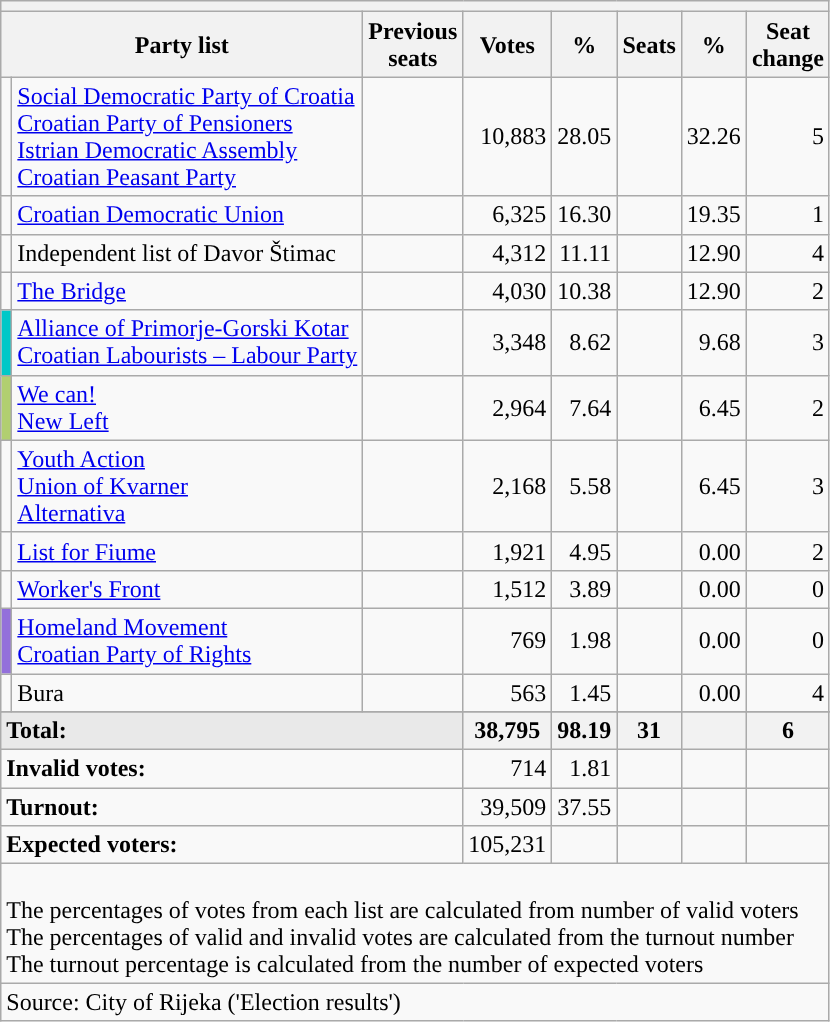<table class="wikitable">
<tr>
<th colspan=8></th>
</tr>
<tr>
<th colspan="2">Party list</th>
<th>Previous<br>seats</th>
<th>Votes</th>
<th>%</th>
<th>Seats</th>
<th>%</th>
<th>Seat<br>change</th>
</tr>
<tr>
<td style="color:inherit;background:"></td>
<td align="left"><a href='#'>Social Democratic Party of Croatia</a> <br><a href='#'>Croatian Party of Pensioners</a> <br><a href='#'>Istrian Democratic Assembly</a> <br><a href='#'>Croatian Peasant Party</a></td>
<td align="left"></td>
<td align="right">10,883</td>
<td align="right">28.05</td>
<td align="left"></td>
<td align="right">32.26</td>
<td align="right"> 5</td>
</tr>
<tr>
<td style="color:inherit;background:"></td>
<td align="left"><a href='#'>Croatian Democratic Union</a></td>
<td align="left"></td>
<td align="right">6,325</td>
<td align="right">16.30</td>
<td align="left"></td>
<td align="right">19.35</td>
<td align="right"> 1</td>
</tr>
<tr>
<td style="color:inherit;background:"></td>
<td>Independent list of Davor Štimac</td>
<td align="left"></td>
<td align="right">4,312</td>
<td align="right">11.11</td>
<td align="left"></td>
<td align="right">12.90</td>
<td align="right"> 4</td>
</tr>
<tr>
<td style="color:inherit;background:"></td>
<td align="left"><a href='#'>The Bridge</a></td>
<td align="left"></td>
<td align="right">4,030</td>
<td align="right">10.38</td>
<td align="left"></td>
<td align="right">12.90</td>
<td align="right"> 2</td>
</tr>
<tr>
<td style="color:inherit;background:#00c8c8"></td>
<td><a href='#'>Alliance of Primorje-Gorski Kotar</a> <br> <a href='#'>Croatian Labourists – Labour Party</a></td>
<td align="left"></td>
<td align="right">3,348</td>
<td align="right">8.62</td>
<td align="left"></td>
<td align="right">9.68</td>
<td align="right"> 3</td>
</tr>
<tr>
<td style="color:inherit;background:#B1CF70"></td>
<td align="left"><a href='#'>We can!</a> <br> <a href='#'>New Left</a></td>
<td align="left"></td>
<td align="right">2,964</td>
<td align="right">7.64</td>
<td align="left"></td>
<td align="right">6.45</td>
<td align="right"> 2</td>
</tr>
<tr>
<td style="color:inherit;background:"></td>
<td align="left"><a href='#'>Youth Action</a> <br><a href='#'>Union of Kvarner</a><br><a href='#'>Alternativa</a></td>
<td align="left"></td>
<td align="right">2,168</td>
<td align="right">5.58</td>
<td align="left"></td>
<td align="right">6.45</td>
<td align="right"> 3</td>
</tr>
<tr>
<td style="color:inherit;background:"></td>
<td align="left"><a href='#'>List for Fiume</a></td>
<td align="left"></td>
<td align="right">1,921</td>
<td align="right">4.95</td>
<td align="left"></td>
<td align="right">0.00</td>
<td align="right"> 2</td>
</tr>
<tr>
<td style="color:inherit;background:"></td>
<td><a href='#'>Worker's Front</a></td>
<td align="left"></td>
<td align="right">1,512</td>
<td align="right">3.89</td>
<td align="left"></td>
<td align="right">0.00</td>
<td align="right"> 0</td>
</tr>
<tr>
<td style="color:inherit;background:#9370db"></td>
<td align="left"><a href='#'>Homeland Movement</a> <br> <a href='#'>Croatian Party of Rights</a></td>
<td align="left"></td>
<td align="right">769</td>
<td align="right">1.98</td>
<td align="left"></td>
<td align="right">0.00</td>
<td align="right"> 0</td>
</tr>
<tr>
<td style="color:inherit;background:"></td>
<td align="left">Bura</td>
<td align="left"></td>
<td align="right">563</td>
<td align="right">1.45</td>
<td align="left"></td>
<td align="right">0.00</td>
<td align="right"> 4</td>
</tr>
<tr>
</tr>
<tr style="background-color:#E9E9E9">
<td colspan="3" align="left"><strong>Total:</strong></td>
<th align="right">38,795</th>
<th align="right">98.19</th>
<th align="right">31</th>
<th align="right"></th>
<th align="right"> 6</th>
</tr>
<tr>
<td colspan="3" align="left"><strong>Invalid votes:</strong></td>
<td align="right">714</td>
<td align="right">1.81</td>
<td align="right"></td>
<td align="right"></td>
<td align="right"></td>
</tr>
<tr>
<td colspan="3" align="left"><strong>Turnout:</strong></td>
<td align="right">39,509</td>
<td align="right">37.55</td>
<td align="right"></td>
<td align="right"></td>
<td align="right"></td>
</tr>
<tr>
<td colspan="3" align="left"><strong>Expected voters:</strong></td>
<td align="right">105,231</td>
<td align="right"></td>
<td align="right"></td>
<td align="right"></td>
<td align="right"></td>
</tr>
<tr>
<td align=left colspan=8><br>The percentages of votes from each list are calculated from number of valid voters<br>
The percentages of valid and invalid votes are calculated from the turnout number<br>
The turnout percentage is calculated from the number of expected voters</td>
</tr>
<tr>
<td align=left colspan=8>Source: City of Rijeka ('Election results') </td>
</tr>
</table>
